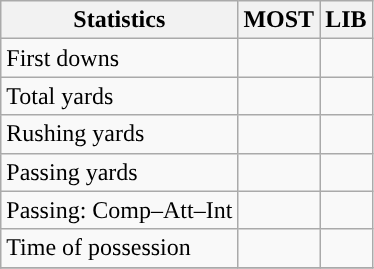<table class="wikitable" style="float: left;">
<tr>
<th>Statistics</th>
<th>MOST</th>
<th>LIB</th>
</tr>
<tr>
<td>First downs</td>
<td></td>
<td></td>
</tr>
<tr>
<td>Total yards</td>
<td></td>
<td></td>
</tr>
<tr>
<td>Rushing yards</td>
<td></td>
<td></td>
</tr>
<tr>
<td>Passing yards</td>
<td></td>
<td></td>
</tr>
<tr>
<td>Passing: Comp–Att–Int</td>
<td></td>
<td></td>
</tr>
<tr>
<td>Time of possession</td>
<td></td>
<td></td>
</tr>
<tr>
</tr>
</table>
